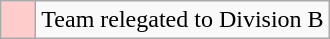<table class="wikitable">
<tr>
<td style="background: #ffcccc;">    </td>
<td>Team relegated to Division B</td>
</tr>
</table>
